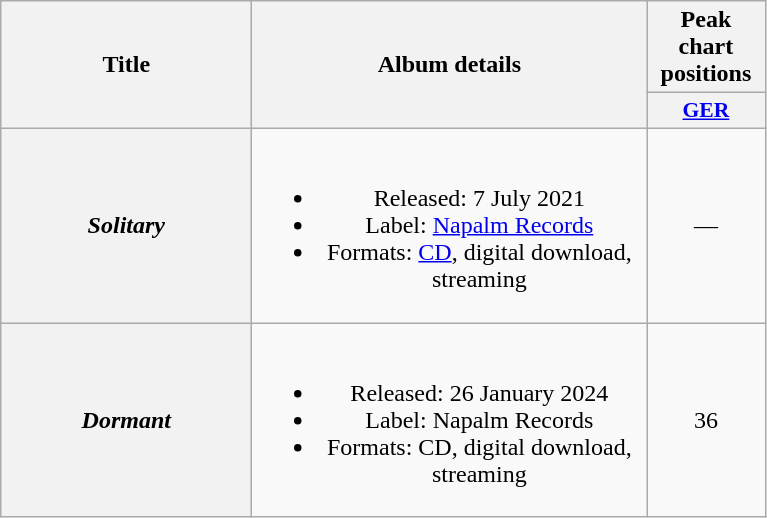<table class="wikitable plainrowheaders" style="text-align:center">
<tr>
<th scope="col" rowspan="2" style="width:10em;">Title</th>
<th scope="col" rowspan="2" style="width:16em;">Album details</th>
<th scope="col" colspan="1">Peak chart positions</th>
</tr>
<tr>
<th scope="col" style="width:5em;font-size:90%;"><a href='#'>GER</a><br></th>
</tr>
<tr>
<th scope="row"><em>Solitary</em></th>
<td><br><ul><li>Released: 7 July 2021</li><li>Label: <a href='#'>Napalm Records</a></li><li>Formats: <a href='#'>CD</a>, digital download, streaming</li></ul></td>
<td>—</td>
</tr>
<tr>
<th scope="row"><em>Dormant</em></th>
<td><br><ul><li>Released: 26 January 2024</li><li>Label: Napalm Records</li><li>Formats: CD, digital download, streaming</li></ul></td>
<td>36</td>
</tr>
</table>
